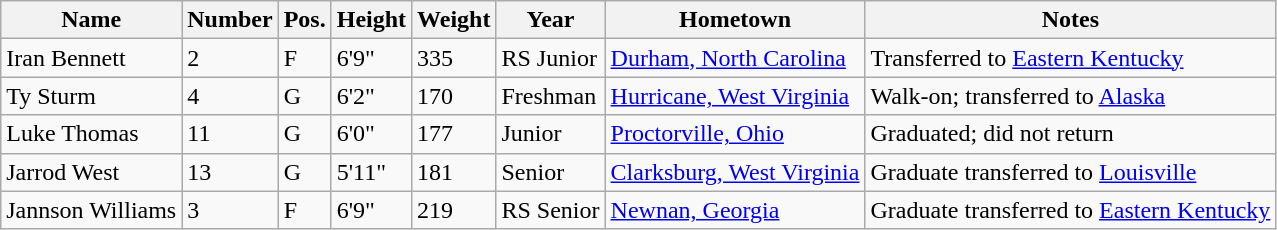<table class="wikitable sortable" border="1">
<tr>
<th>Name</th>
<th>Number</th>
<th>Pos.</th>
<th>Height</th>
<th>Weight</th>
<th>Year</th>
<th>Hometown</th>
<th class="unsortable">Notes</th>
</tr>
<tr>
<td>Iran Bennett</td>
<td>2</td>
<td>F</td>
<td>6'9"</td>
<td>335</td>
<td>RS Junior</td>
<td><a href='#'>Durham, North Carolina</a></td>
<td>Transferred to <a href='#'>Eastern Kentucky</a></td>
</tr>
<tr>
<td>Ty Sturm</td>
<td>4</td>
<td>G</td>
<td>6'2"</td>
<td>170</td>
<td>Freshman</td>
<td><a href='#'>Hurricane, West Virginia</a></td>
<td>Walk-on; transferred to <a href='#'>Alaska</a></td>
</tr>
<tr>
<td>Luke Thomas</td>
<td>11</td>
<td>G</td>
<td>6'0"</td>
<td>177</td>
<td>Junior</td>
<td><a href='#'>Proctorville, Ohio</a></td>
<td>Graduated; did not return</td>
</tr>
<tr>
<td>Jarrod West</td>
<td>13</td>
<td>G</td>
<td>5'11"</td>
<td>181</td>
<td>Senior</td>
<td><a href='#'>Clarksburg, West Virginia</a></td>
<td>Graduate transferred to <a href='#'>Louisville</a></td>
</tr>
<tr>
<td>Jannson Williams</td>
<td>3</td>
<td>F</td>
<td>6'9"</td>
<td>219</td>
<td>RS Senior</td>
<td><a href='#'>Newnan, Georgia</a></td>
<td>Graduate transferred to <a href='#'>Eastern Kentucky</a></td>
</tr>
</table>
